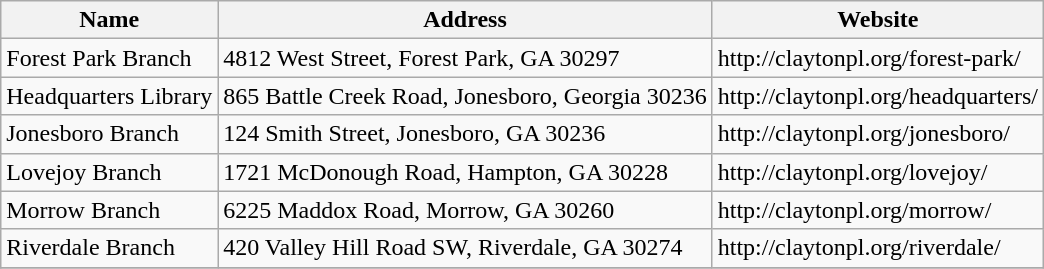<table class="wikitable">
<tr>
<th>Name</th>
<th>Address</th>
<th>Website</th>
</tr>
<tr>
<td>Forest Park Branch</td>
<td>4812 West Street, Forest Park, GA 30297</td>
<td>http://claytonpl.org/forest-park/</td>
</tr>
<tr>
<td>Headquarters Library</td>
<td>865 Battle Creek Road, Jonesboro, Georgia 30236</td>
<td>http://claytonpl.org/headquarters/</td>
</tr>
<tr>
<td>Jonesboro Branch</td>
<td>124 Smith Street, Jonesboro, GA 30236</td>
<td>http://claytonpl.org/jonesboro/</td>
</tr>
<tr>
<td>Lovejoy Branch</td>
<td>1721 McDonough Road, Hampton, GA 30228</td>
<td>http://claytonpl.org/lovejoy/</td>
</tr>
<tr>
<td>Morrow Branch</td>
<td>6225 Maddox Road, Morrow, GA 30260</td>
<td>http://claytonpl.org/morrow/</td>
</tr>
<tr>
<td>Riverdale Branch</td>
<td>420 Valley Hill Road SW, Riverdale, GA 30274</td>
<td>http://claytonpl.org/riverdale/</td>
</tr>
<tr>
</tr>
</table>
